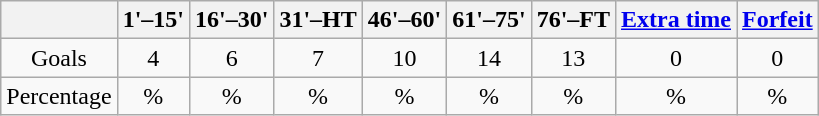<table class="wikitable" style="text-align:center">
<tr>
<th></th>
<th>1'–15'</th>
<th>16'–30'</th>
<th>31'–HT</th>
<th>46'–60'</th>
<th>61'–75'</th>
<th>76'–FT</th>
<th><a href='#'>Extra time</a></th>
<th><a href='#'>Forfeit</a></th>
</tr>
<tr>
<td>Goals</td>
<td>4</td>
<td>6</td>
<td>7</td>
<td>10</td>
<td>14</td>
<td>13</td>
<td>0</td>
<td>0</td>
</tr>
<tr>
<td>Percentage</td>
<td>%</td>
<td>%</td>
<td>%</td>
<td>%</td>
<td>%</td>
<td>%</td>
<td>%</td>
<td>%</td>
</tr>
</table>
